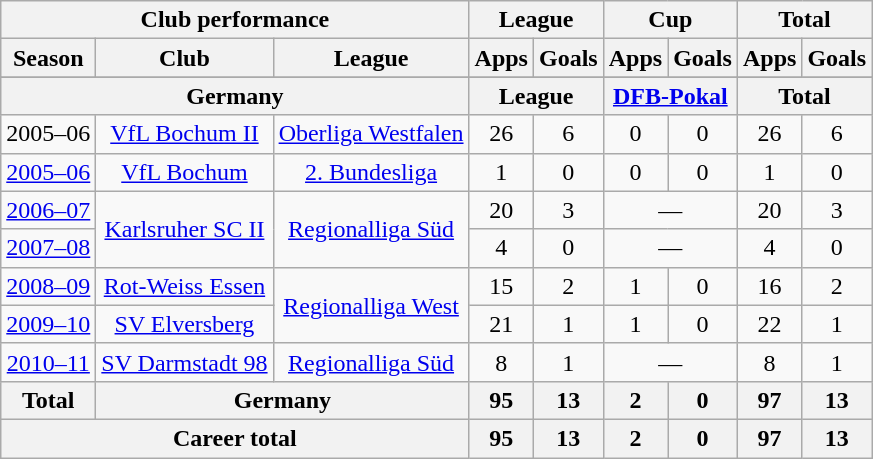<table class="wikitable" style="text-align:center">
<tr>
<th colspan=3>Club performance</th>
<th colspan=2>League</th>
<th colspan=2>Cup</th>
<th colspan=2>Total</th>
</tr>
<tr>
<th>Season</th>
<th>Club</th>
<th>League</th>
<th>Apps</th>
<th>Goals</th>
<th>Apps</th>
<th>Goals</th>
<th>Apps</th>
<th>Goals</th>
</tr>
<tr>
</tr>
<tr>
<th colspan=3>Germany</th>
<th colspan=2>League</th>
<th colspan=2><a href='#'>DFB-Pokal</a></th>
<th colspan=2>Total</th>
</tr>
<tr>
<td>2005–06</td>
<td><a href='#'>VfL Bochum II</a></td>
<td><a href='#'>Oberliga Westfalen</a></td>
<td>26</td>
<td>6</td>
<td>0</td>
<td>0</td>
<td>26</td>
<td>6</td>
</tr>
<tr>
<td><a href='#'>2005–06</a></td>
<td><a href='#'>VfL Bochum</a></td>
<td><a href='#'>2. Bundesliga</a></td>
<td>1</td>
<td>0</td>
<td>0</td>
<td>0</td>
<td>1</td>
<td>0</td>
</tr>
<tr>
<td><a href='#'>2006–07</a></td>
<td rowspan="2"><a href='#'>Karlsruher SC II</a></td>
<td rowspan="2"><a href='#'>Regionalliga Süd</a></td>
<td>20</td>
<td>3</td>
<td colspan="2">—</td>
<td>20</td>
<td>3</td>
</tr>
<tr>
<td><a href='#'>2007–08</a></td>
<td>4</td>
<td>0</td>
<td colspan="2">—</td>
<td>4</td>
<td>0</td>
</tr>
<tr>
<td><a href='#'>2008–09</a></td>
<td><a href='#'>Rot-Weiss Essen</a></td>
<td rowspan="2"><a href='#'>Regionalliga West</a></td>
<td>15</td>
<td>2</td>
<td>1</td>
<td>0</td>
<td>16</td>
<td>2</td>
</tr>
<tr>
<td><a href='#'>2009–10</a></td>
<td><a href='#'>SV Elversberg</a></td>
<td>21</td>
<td>1</td>
<td>1</td>
<td>0</td>
<td>22</td>
<td>1</td>
</tr>
<tr>
<td><a href='#'>2010–11</a></td>
<td><a href='#'>SV Darmstadt 98</a></td>
<td><a href='#'>Regionalliga Süd</a></td>
<td>8</td>
<td>1</td>
<td colspan="2">—</td>
<td>8</td>
<td>1</td>
</tr>
<tr>
<th rowspan=1>Total</th>
<th colspan=2>Germany</th>
<th>95</th>
<th>13</th>
<th>2</th>
<th>0</th>
<th>97</th>
<th>13</th>
</tr>
<tr>
<th colspan=3>Career total</th>
<th>95</th>
<th>13</th>
<th>2</th>
<th>0</th>
<th>97</th>
<th>13</th>
</tr>
</table>
